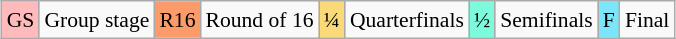<table class="wikitable" style="margin:0.5em auto; font-size:90%; line-height:1.25em;">
<tr>
<td style="background-color:#FFBBBB; text-align:center;">GS</td>
<td>Group stage</td>
<td style="background-color:#FC9B6A; text-align:center;">R16</td>
<td>Round of 16</td>
<td style="background-color:#FAD978; text-align:center;">¼</td>
<td>Quarterfinals</td>
<td style="background-color:#7DFADB; text-align:center;">½</td>
<td>Semifinals</td>
<td style="background-color:#7DE5FA; text-align:center;">F</td>
<td>Final</td>
</tr>
</table>
